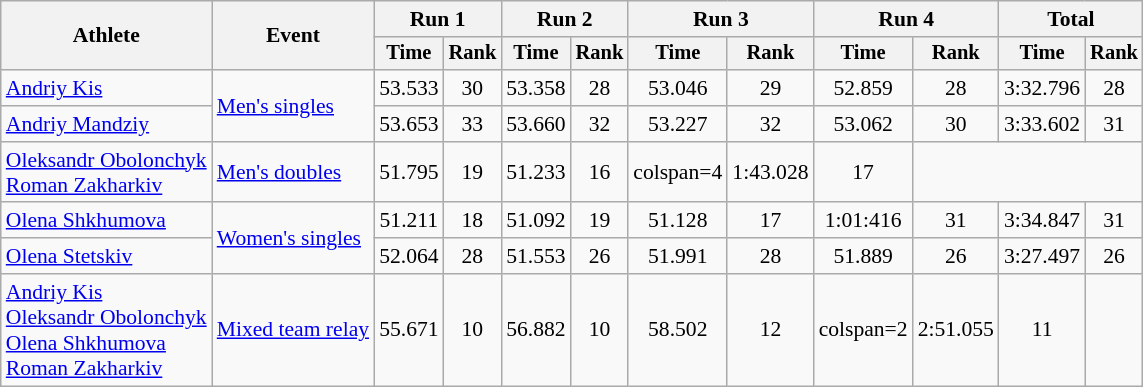<table class="wikitable" style="font-size:90%">
<tr>
<th rowspan="2">Athlete</th>
<th rowspan="2">Event</th>
<th colspan="2">Run 1</th>
<th colspan="2">Run 2</th>
<th colspan="2">Run 3</th>
<th colspan="2">Run 4</th>
<th colspan="2">Total</th>
</tr>
<tr style="font-size:95%">
<th>Time</th>
<th>Rank</th>
<th>Time</th>
<th>Rank</th>
<th>Time</th>
<th>Rank</th>
<th>Time</th>
<th>Rank</th>
<th>Time</th>
<th>Rank</th>
</tr>
<tr align=center>
<td align=left><a href='#'>Andriy Kis</a></td>
<td align=left rowspan=2><a href='#'>Men's singles</a></td>
<td>53.533</td>
<td>30</td>
<td>53.358</td>
<td>28</td>
<td>53.046</td>
<td>29</td>
<td>52.859</td>
<td>28</td>
<td>3:32.796</td>
<td>28</td>
</tr>
<tr align=center>
<td align=left><a href='#'>Andriy Mandziy</a></td>
<td>53.653</td>
<td>33</td>
<td>53.660</td>
<td>32</td>
<td>53.227</td>
<td>32</td>
<td>53.062</td>
<td>30</td>
<td>3:33.602</td>
<td>31</td>
</tr>
<tr align=center>
<td align=left><a href='#'>Oleksandr Obolonchyk</a><br><a href='#'>Roman Zakharkiv</a></td>
<td align=left><a href='#'>Men's doubles</a></td>
<td>51.795</td>
<td>19</td>
<td>51.233</td>
<td>16</td>
<td>colspan=4 </td>
<td>1:43.028</td>
<td>17</td>
</tr>
<tr align=center>
<td align=left><a href='#'>Olena Shkhumova</a></td>
<td align=left rowspan=2><a href='#'>Women's singles</a></td>
<td>51.211</td>
<td>18</td>
<td>51.092</td>
<td>19</td>
<td>51.128</td>
<td>17</td>
<td>1:01:416</td>
<td>31</td>
<td>3:34.847</td>
<td>31</td>
</tr>
<tr align=center>
<td align=left><a href='#'>Olena Stetskiv</a></td>
<td>52.064</td>
<td>28</td>
<td>51.553</td>
<td>26</td>
<td>51.991</td>
<td>28</td>
<td>51.889</td>
<td>26</td>
<td>3:27.497</td>
<td>26</td>
</tr>
<tr align=center>
<td align=left><a href='#'>Andriy Kis</a><br><a href='#'>Oleksandr Obolonchyk</a><br><a href='#'>Olena Shkhumova</a><br><a href='#'>Roman Zakharkiv</a></td>
<td align=left><a href='#'>Mixed team relay</a></td>
<td>55.671</td>
<td>10</td>
<td>56.882</td>
<td>10</td>
<td>58.502</td>
<td>12</td>
<td>colspan=2 </td>
<td>2:51.055</td>
<td>11</td>
</tr>
</table>
